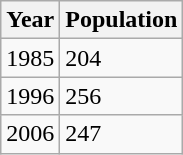<table class="wikitable">
<tr>
<th>Year</th>
<th>Population</th>
</tr>
<tr>
<td>1985</td>
<td>204</td>
</tr>
<tr>
<td>1996</td>
<td>256</td>
</tr>
<tr>
<td>2006</td>
<td>247</td>
</tr>
</table>
